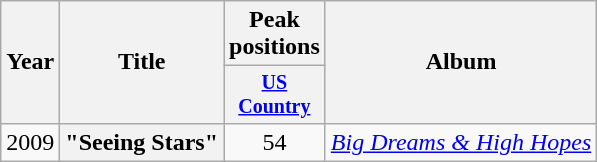<table class="wikitable plainrowheaders" style="text-align:center;">
<tr>
<th rowspan="2">Year</th>
<th rowspan="2">Title</th>
<th>Peak positions</th>
<th rowspan="2">Album</th>
</tr>
<tr style="font-size:smaller;">
<th width="60"><a href='#'>US Country</a><br></th>
</tr>
<tr>
<td>2009</td>
<th scope="row">"Seeing Stars"<br></th>
<td>54</td>
<td><em><a href='#'>Big Dreams & High Hopes</a></em></td>
</tr>
</table>
